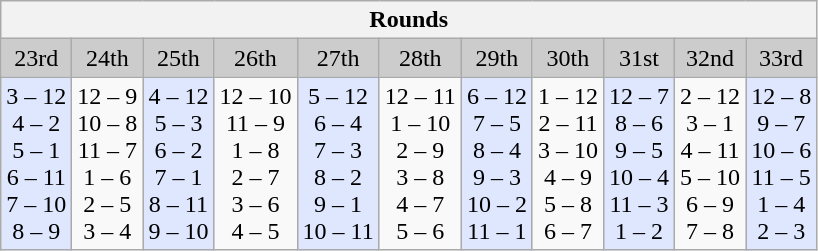<table class="wikitable">
<tr>
<th colspan="11">Rounds</th>
</tr>
<tr>
<td align="center" bgcolor="#CCCCCC">23rd</td>
<td align="center" bgcolor="#CCCCCC">24th</td>
<td align="center" bgcolor="#CCCCCC">25th</td>
<td align="center" bgcolor="#CCCCCC">26th</td>
<td align="center" bgcolor="#CCCCCC">27th</td>
<td align="center" bgcolor="#CCCCCC">28th</td>
<td align="center" bgcolor="#CCCCCC">29th</td>
<td align="center" bgcolor="#CCCCCC">30th</td>
<td align="center" bgcolor="#CCCCCC">31st</td>
<td align="center" bgcolor="#CCCCCC">32nd</td>
<td align="center" bgcolor="#CCCCCC">33rd</td>
</tr>
<tr>
<td align="center" bgcolor="#DFE7FF">3 – 12<br>4 – 2<br>5 – 1<br>6 – 11<br>7 – 10<br>8 – 9</td>
<td align="center">12 – 9<br>10 – 8<br>11 – 7<br>1 – 6<br>2 – 5<br>3 – 4</td>
<td align="center" bgcolor="#DFE7FF">4 – 12<br>5 – 3<br>6 – 2<br>7 – 1<br>8 – 11<br>9 – 10</td>
<td align="center">12 – 10<br>11 – 9<br>1 – 8<br>2 – 7<br>3 – 6<br>4 – 5</td>
<td align="center" bgcolor="#DFE7FF">5 – 12<br>6 – 4<br>7 – 3<br>8 – 2<br>9 – 1<br>10 – 11</td>
<td align="center">12 – 11<br>1 – 10<br>2 – 9<br>3 – 8<br>4 – 7<br>5 – 6</td>
<td align="center" bgcolor="#DFE7FF">6 – 12<br>7 – 5<br>8 – 4<br>9 – 3<br>10 – 2<br>11 – 1</td>
<td align="center">1 – 12<br>2 – 11<br>3 – 10<br>4 – 9<br>5 – 8<br>6 – 7</td>
<td align="center" bgcolor="#DFE7FF">12 – 7<br>8 – 6<br>9 – 5<br>10 – 4<br>11 – 3<br>1 – 2</td>
<td align="center">2 – 12<br>3 – 1<br>4 – 11<br>5 – 10<br>6 – 9<br>7 – 8</td>
<td align="center" bgcolor="#DFE7FF">12 – 8<br>9 – 7<br>10 – 6<br>11 – 5<br>1 – 4<br>2 – 3</td>
</tr>
</table>
